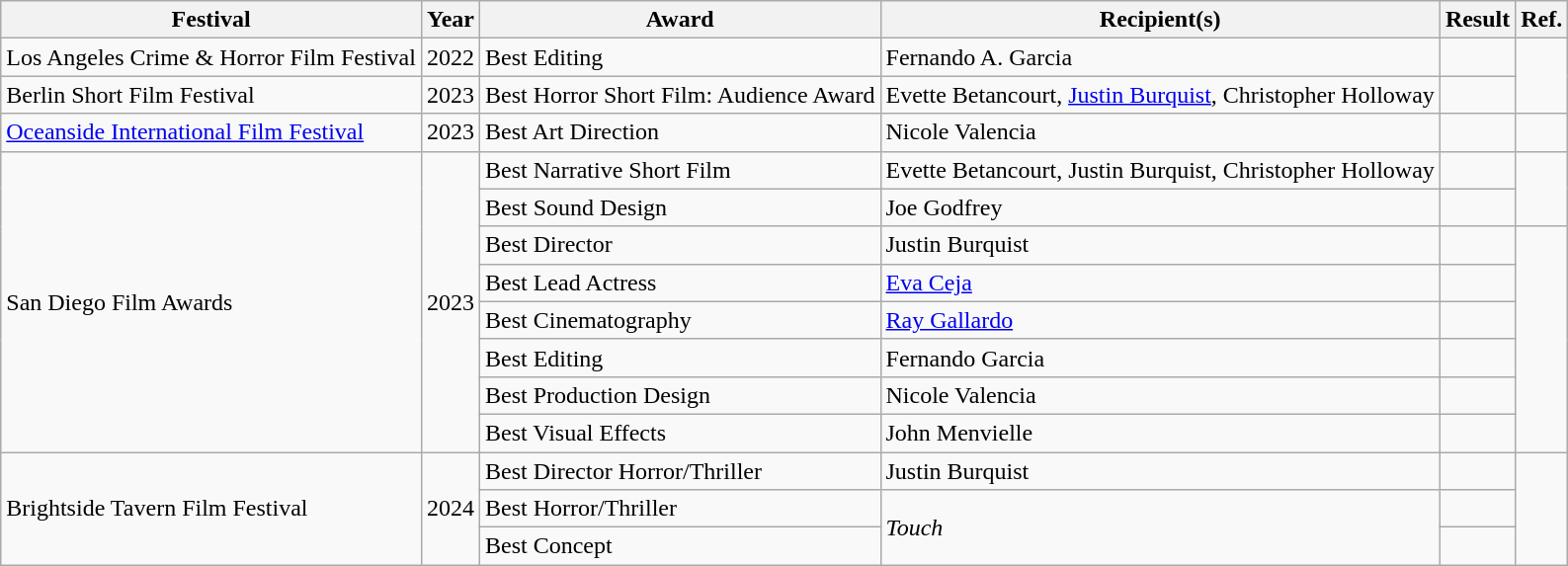<table class="wikitable">
<tr>
<th>Festival</th>
<th>Year</th>
<th>Award</th>
<th>Recipient(s)</th>
<th>Result</th>
<th>Ref.</th>
</tr>
<tr>
<td>Los Angeles Crime & Horror Film Festival</td>
<td>2022</td>
<td>Best Editing</td>
<td>Fernando A. Garcia</td>
<td></td>
<td rowspan="2"></td>
</tr>
<tr>
<td>Berlin Short Film Festival</td>
<td>2023</td>
<td>Best Horror Short Film: Audience Award</td>
<td>Evette Betancourt, <a href='#'>Justin Burquist</a>, Christopher Holloway</td>
<td></td>
</tr>
<tr>
<td><a href='#'>Oceanside International Film Festival</a></td>
<td>2023</td>
<td>Best Art Direction</td>
<td>Nicole Valencia</td>
<td></td>
<td></td>
</tr>
<tr>
<td rowspan="8">San Diego Film Awards</td>
<td rowspan="8">2023</td>
<td>Best Narrative Short Film</td>
<td>Evette Betancourt, Justin Burquist, Christopher Holloway</td>
<td></td>
<td rowspan="2"></td>
</tr>
<tr>
<td>Best Sound Design</td>
<td>Joe Godfrey</td>
<td></td>
</tr>
<tr>
<td>Best Director</td>
<td>Justin Burquist</td>
<td></td>
<td rowspan="6"></td>
</tr>
<tr>
<td>Best Lead Actress</td>
<td><a href='#'>Eva Ceja</a></td>
<td></td>
</tr>
<tr>
<td>Best Cinematography</td>
<td><a href='#'>Ray Gallardo</a></td>
<td></td>
</tr>
<tr>
<td>Best Editing</td>
<td>Fernando Garcia</td>
<td></td>
</tr>
<tr>
<td>Best Production Design</td>
<td>Nicole Valencia</td>
<td></td>
</tr>
<tr>
<td>Best Visual Effects</td>
<td>John Menvielle</td>
<td></td>
</tr>
<tr>
<td rowspan="3">Brightside Tavern Film Festival</td>
<td rowspan="3">2024</td>
<td>Best Director Horror/Thriller</td>
<td>Justin Burquist</td>
<td></td>
<td rowspan="3"></td>
</tr>
<tr>
<td>Best Horror/Thriller</td>
<td rowspan="2"><em>Touch</em></td>
<td></td>
</tr>
<tr>
<td>Best Concept</td>
<td></td>
</tr>
</table>
